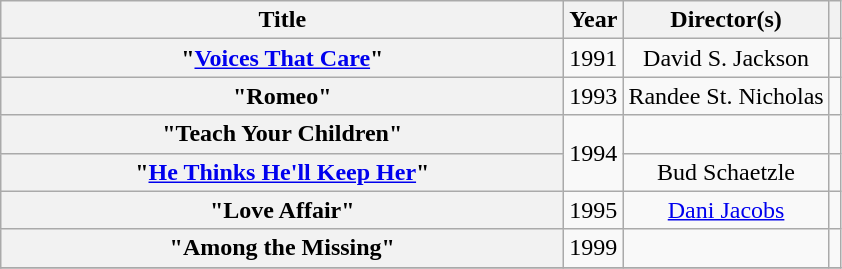<table class="wikitable plainrowheaders" style="text-align:center;" border="1">
<tr>
<th scope="col" style="width:23em;">Title</th>
<th scope="col">Year</th>
<th scope="col">Director(s)</th>
<th></th>
</tr>
<tr>
<th scope="row">"<a href='#'>Voices That Care</a>"<br></th>
<td>1991</td>
<td>David S. Jackson</td>
<td></td>
</tr>
<tr>
<th scope="row">"Romeo"<br></th>
<td>1993</td>
<td>Randee St. Nicholas</td>
<td></td>
</tr>
<tr>
<th scope="row">"Teach Your Children"<br></th>
<td rowspan="2">1994</td>
<td></td>
<td></td>
</tr>
<tr>
<th scope="row">"<a href='#'>He Thinks He'll Keep Her</a>"<br></th>
<td>Bud Schaetzle</td>
<td></td>
</tr>
<tr>
<th scope="row">"Love Affair"<br></th>
<td>1995</td>
<td><a href='#'>Dani Jacobs</a></td>
<td></td>
</tr>
<tr>
<th scope="row">"Among the Missing"<br></th>
<td>1999</td>
<td></td>
<td></td>
</tr>
<tr>
</tr>
</table>
